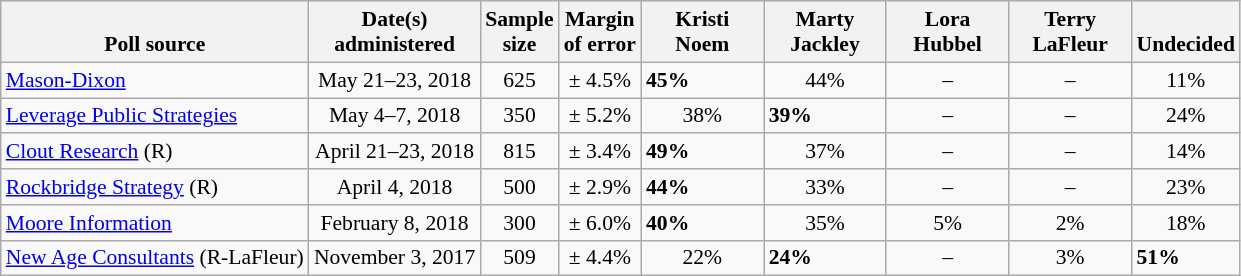<table class="wikitable" style="font-size:90%;">
<tr valign=bottom>
<th>Poll source</th>
<th>Date(s)<br>administered</th>
<th>Sample<br>size</th>
<th>Margin<br>of error</th>
<th style="width:75px;">Kristi<br>Noem</th>
<th style="width:75px;">Marty<br>Jackley</th>
<th style="width:75px;">Lora<br>Hubbel</th>
<th style="width:75px;">Terry<br>LaFleur</th>
<th>Undecided</th>
</tr>
<tr>
<td><a href='#'>Mason-Dixon</a></td>
<td align=center>May 21–23, 2018</td>
<td align=center>625</td>
<td align=center>± 4.5%</td>
<td><strong>45%</strong></td>
<td align=center>44%</td>
<td align=center>–</td>
<td align=center>–</td>
<td align=center>11%</td>
</tr>
<tr>
<td><a href='#'>Leverage Public Strategies</a></td>
<td align=center>May 4–7, 2018</td>
<td align=center>350</td>
<td align=center>± 5.2%</td>
<td align=center>38%</td>
<td><strong>39%</strong></td>
<td align=center>–</td>
<td align=center>–</td>
<td align=center>24%</td>
</tr>
<tr>
<td><a href='#'>Clout Research</a> (R)</td>
<td align=center>April 21–23, 2018</td>
<td align=center>815</td>
<td align=center>± 3.4%</td>
<td><strong>49%</strong></td>
<td align=center>37%</td>
<td align=center>–</td>
<td align=center>–</td>
<td align=center>14%</td>
</tr>
<tr>
<td><a href='#'>Rockbridge Strategy</a> (R)</td>
<td align=center>April 4, 2018</td>
<td align=center>500</td>
<td align=center>± 2.9%</td>
<td><strong>44%</strong></td>
<td align=center>33%</td>
<td align=center>–</td>
<td align=center>–</td>
<td align=center>23%</td>
</tr>
<tr>
<td><a href='#'>Moore Information</a></td>
<td align=center>February 8, 2018</td>
<td align=center>300</td>
<td align=center>± 6.0%</td>
<td><strong>40%</strong></td>
<td align=center>35%</td>
<td align=center>5%</td>
<td align=center>2%</td>
<td align=center>18%</td>
</tr>
<tr>
<td><a href='#'>New Age Consultants</a> (R-LaFleur)</td>
<td align=center>November 3, 2017</td>
<td align=center>509</td>
<td align=center>± 4.4%</td>
<td align=center>22%</td>
<td><strong>24%</strong></td>
<td align=center>–</td>
<td align=center>3%</td>
<td><strong>51%</strong></td>
</tr>
</table>
